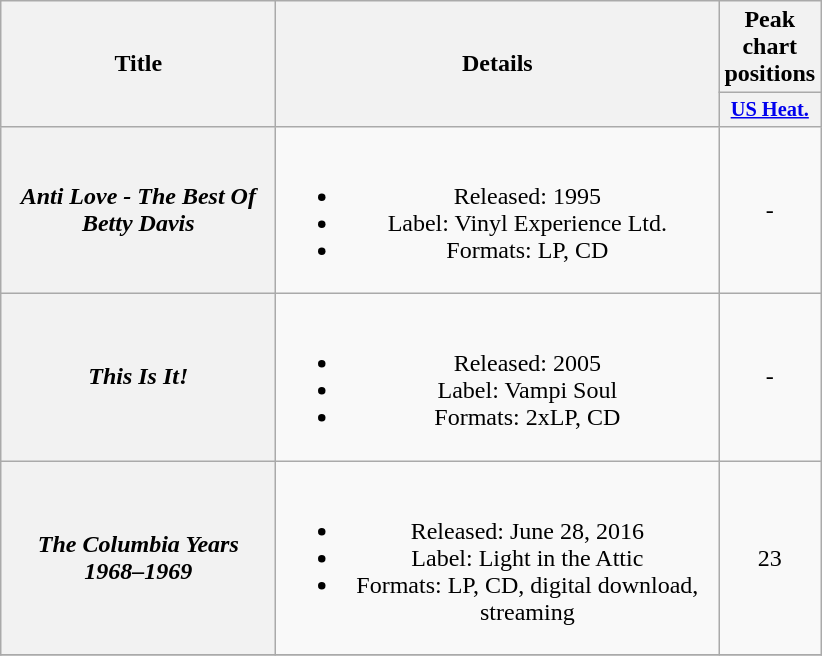<table class="wikitable plainrowheaders" style="text-align:center;">
<tr>
<th scope="col" rowspan="2" style="width:11em;">Title</th>
<th scope="col" rowspan="2" style="width:18em;">Details</th>
<th scope="col" colspan="1">Peak chart positions</th>
</tr>
<tr>
<th scope="col" style="width:2.5em; font-size:85%;"><a href='#'>US Heat.</a><br></th>
</tr>
<tr>
<th scope="row"><em>Anti Love - The Best Of Betty Davis</em></th>
<td><br><ul><li>Released: 1995</li><li>Label: Vinyl Experience Ltd.</li><li>Formats: LP, CD</li></ul></td>
<td>-</td>
</tr>
<tr>
<th scope="row"><em>This Is It!</em></th>
<td><br><ul><li>Released: 2005</li><li>Label: Vampi Soul</li><li>Formats: 2xLP, CD</li></ul></td>
<td>-</td>
</tr>
<tr>
<th scope="row"><em>The Columbia Years 1968–1969</em></th>
<td><br><ul><li>Released: June 28, 2016</li><li>Label: Light in the Attic</li><li>Formats: LP, CD, digital download, streaming</li></ul></td>
<td>23</td>
</tr>
<tr>
</tr>
</table>
